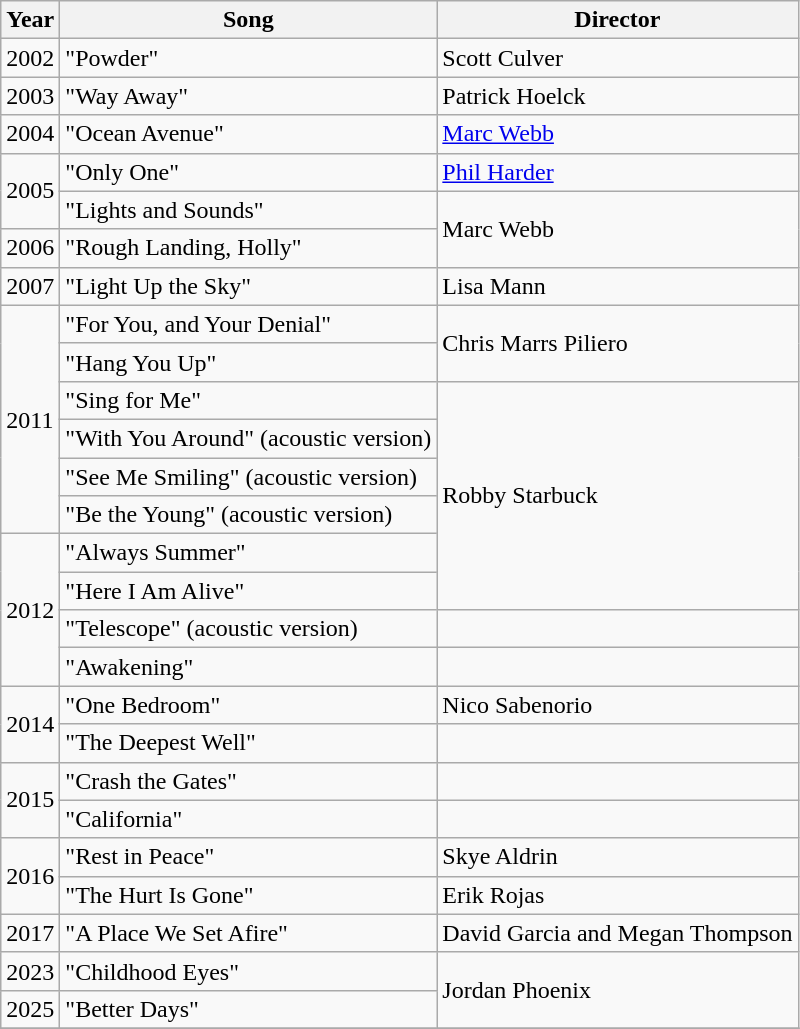<table class="wikitable">
<tr>
<th>Year</th>
<th>Song</th>
<th>Director</th>
</tr>
<tr>
<td>2002</td>
<td>"Powder"</td>
<td>Scott Culver</td>
</tr>
<tr>
<td>2003</td>
<td>"Way Away"</td>
<td>Patrick Hoelck</td>
</tr>
<tr>
<td>2004</td>
<td>"Ocean Avenue"</td>
<td><a href='#'>Marc Webb</a></td>
</tr>
<tr>
<td rowspan="2">2005</td>
<td>"Only One"</td>
<td><a href='#'>Phil Harder</a></td>
</tr>
<tr>
<td>"Lights and Sounds"</td>
<td rowspan="2">Marc Webb</td>
</tr>
<tr>
<td>2006</td>
<td>"Rough Landing, Holly"</td>
</tr>
<tr>
<td>2007</td>
<td>"Light Up the Sky"</td>
<td>Lisa Mann</td>
</tr>
<tr>
<td rowspan="6">2011</td>
<td>"For You, and Your Denial"</td>
<td rowspan="2">Chris Marrs Piliero</td>
</tr>
<tr>
<td>"Hang You Up"</td>
</tr>
<tr>
<td>"Sing for Me"</td>
<td rowspan="6">Robby Starbuck</td>
</tr>
<tr>
<td>"With You Around" (acoustic version)</td>
</tr>
<tr>
<td>"See Me Smiling" (acoustic version)</td>
</tr>
<tr>
<td>"Be the Young" (acoustic version)</td>
</tr>
<tr>
<td rowspan="4">2012</td>
<td>"Always Summer"</td>
</tr>
<tr>
<td>"Here I Am Alive"</td>
</tr>
<tr>
<td>"Telescope" (acoustic version)</td>
<td></td>
</tr>
<tr>
<td>"Awakening"</td>
<td></td>
</tr>
<tr>
<td rowspan="2">2014</td>
<td>"One Bedroom"</td>
<td>Nico Sabenorio</td>
</tr>
<tr>
<td>"The Deepest Well"</td>
<td></td>
</tr>
<tr>
<td rowspan="2">2015</td>
<td>"Crash the Gates"</td>
<td></td>
</tr>
<tr>
<td>"California"</td>
<td></td>
</tr>
<tr>
<td rowspan="2">2016</td>
<td>"Rest in Peace"</td>
<td>Skye Aldrin</td>
</tr>
<tr>
<td>"The Hurt Is Gone"</td>
<td>Erik Rojas</td>
</tr>
<tr>
<td>2017</td>
<td>"A Place We Set Afire"</td>
<td>David Garcia and Megan Thompson</td>
</tr>
<tr>
<td>2023</td>
<td>"Childhood Eyes"</td>
<td rowspan="2">Jordan Phoenix</td>
</tr>
<tr>
<td>2025</td>
<td>"Better Days"</td>
</tr>
<tr>
</tr>
</table>
